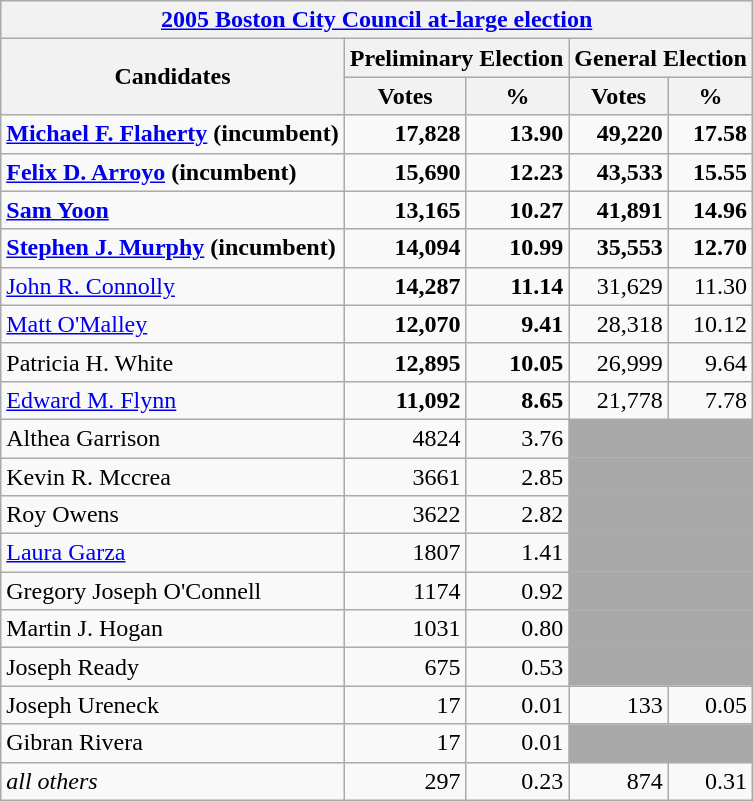<table class=wikitable>
<tr>
<th colspan=5><a href='#'>2005 Boston City Council at-large election</a></th>
</tr>
<tr>
<th rowspan="2"><strong>Candidates</strong></th>
<th colspan=2><strong>Preliminary Election</strong></th>
<th colspan=2><strong>General Election</strong></th>
</tr>
<tr>
<th>Votes</th>
<th>%</th>
<th>Votes</th>
<th>%</th>
</tr>
<tr>
<td><strong><a href='#'>Michael F. Flaherty</a> (incumbent)</strong></td>
<td style="text-align:right;"><strong>17,828</strong></td>
<td style="text-align:right;"><strong>13.90</strong></td>
<td style="text-align:right;"><strong>49,220</strong></td>
<td style="text-align:right;"><strong>17.58</strong></td>
</tr>
<tr>
<td><strong><a href='#'>Felix D. Arroyo</a> (incumbent)</strong></td>
<td style="text-align:right;"><strong>15,690</strong></td>
<td style="text-align:right;"><strong>12.23</strong></td>
<td style="text-align:right;"><strong>43,533</strong></td>
<td style="text-align:right;"><strong>15.55</strong></td>
</tr>
<tr>
<td><strong><a href='#'>Sam Yoon</a></strong></td>
<td style="text-align:right;"><strong>13,165</strong></td>
<td style="text-align:right;"><strong>10.27</strong></td>
<td style="text-align:right;"><strong>41,891</strong></td>
<td style="text-align:right;"><strong>14.96</strong></td>
</tr>
<tr>
<td><strong><a href='#'>Stephen J. Murphy</a> (incumbent)</strong></td>
<td style="text-align:right;"><strong>14,094</strong></td>
<td style="text-align:right;"><strong>10.99</strong></td>
<td style="text-align:right;"><strong>35,553</strong></td>
<td style="text-align:right;"><strong>12.70</strong></td>
</tr>
<tr>
<td><a href='#'>John R. Connolly</a></td>
<td style="text-align:right;"><strong>14,287</strong></td>
<td style="text-align:right;"><strong>11.14</strong></td>
<td style="text-align:right;">31,629</td>
<td style="text-align:right;">11.30</td>
</tr>
<tr>
<td><a href='#'>Matt O'Malley</a></td>
<td style="text-align:right;"><strong>12,070</strong></td>
<td style="text-align:right;"><strong>9.41</strong></td>
<td style="text-align:right;">28,318</td>
<td style="text-align:right;">10.12</td>
</tr>
<tr>
<td>Patricia H. White</td>
<td style="text-align:right;"><strong>12,895</strong></td>
<td style="text-align:right;"><strong>10.05</strong></td>
<td style="text-align:right;">26,999</td>
<td style="text-align:right;">9.64</td>
</tr>
<tr>
<td><a href='#'>Edward M. Flynn</a></td>
<td style="text-align:right;"><strong>11,092</strong></td>
<td style="text-align:right;"><strong>8.65</strong></td>
<td style="text-align:right;">21,778</td>
<td style="text-align:right;">7.78</td>
</tr>
<tr>
<td>Althea Garrison</td>
<td style="text-align:right;">4824</td>
<td style="text-align:right;">3.76</td>
<td colspan="2" style="background:darkgrey;"> </td>
</tr>
<tr>
<td>Kevin R. Mccrea</td>
<td style="text-align:right;">3661</td>
<td style="text-align:right;">2.85</td>
<td colspan="2" style="background:darkgrey;"> </td>
</tr>
<tr>
<td>Roy Owens</td>
<td style="text-align:right;">3622</td>
<td style="text-align:right;">2.82</td>
<td colspan="2" style="background:darkgrey;"> </td>
</tr>
<tr>
<td><a href='#'>Laura Garza</a></td>
<td style="text-align:right;">1807</td>
<td style="text-align:right;">1.41</td>
<td colspan="2" style="background:darkgrey;"> </td>
</tr>
<tr>
<td>Gregory Joseph O'Connell</td>
<td style="text-align:right;">1174</td>
<td style="text-align:right;">0.92</td>
<td colspan="2" style="background:darkgrey;"> </td>
</tr>
<tr>
<td>Martin J. Hogan</td>
<td style="text-align:right;">1031</td>
<td style="text-align:right;">0.80</td>
<td colspan="2" style="background:darkgrey;"> </td>
</tr>
<tr>
<td>Joseph Ready</td>
<td style="text-align:right;">675</td>
<td style="text-align:right;">0.53</td>
<td colspan="2" style="background:darkgrey;"> </td>
</tr>
<tr>
<td>Joseph Ureneck</td>
<td style="text-align:right;">17</td>
<td style="text-align:right;">0.01</td>
<td style="text-align:right;">133</td>
<td style="text-align:right;">0.05</td>
</tr>
<tr>
<td>Gibran Rivera</td>
<td style="text-align:right;">17</td>
<td style="text-align:right;">0.01</td>
<td colspan="2" style="background:darkgrey;"> </td>
</tr>
<tr>
<td><em>all others</em></td>
<td style="text-align:right;">297</td>
<td style="text-align:right;">0.23</td>
<td style="text-align:right;">874</td>
<td style="text-align:right;">0.31</td>
</tr>
</table>
